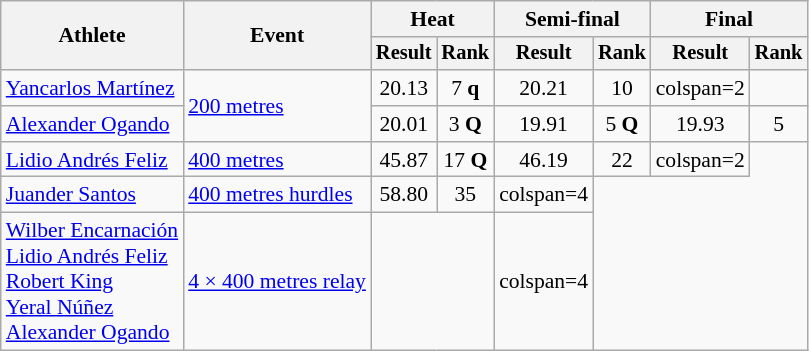<table class=wikitable style=font-size:90%>
<tr>
<th rowspan=2>Athlete</th>
<th rowspan=2>Event</th>
<th colspan=2>Heat</th>
<th colspan=2>Semi-final</th>
<th colspan=2>Final</th>
</tr>
<tr style=font-size:95%>
<th>Result</th>
<th>Rank</th>
<th>Result</th>
<th>Rank</th>
<th>Result</th>
<th>Rank</th>
</tr>
<tr align=center>
<td align=left><a href='#'>Yancarlos Martínez</a></td>
<td align=left rowspan=2><a href='#'>200 metres</a></td>
<td>20.13</td>
<td>7 <strong>q</strong></td>
<td>20.21 </td>
<td>10</td>
<td>colspan=2 </td>
</tr>
<tr align=center>
<td align=left><a href='#'>Alexander Ogando</a></td>
<td>20.01 </td>
<td>3 <strong>Q</strong></td>
<td>19.91 </td>
<td>5 <strong>Q</strong></td>
<td>19.93</td>
<td>5</td>
</tr>
<tr align=center>
<td align=left><a href='#'>Lidio Andrés Feliz</a></td>
<td align=left><a href='#'>400 metres</a></td>
<td>45.87</td>
<td>17 <strong>Q</strong></td>
<td>46.19</td>
<td>22</td>
<td>colspan=2 </td>
</tr>
<tr align=center>
<td align=left><a href='#'>Juander Santos</a></td>
<td align=left><a href='#'>400 metres hurdles</a></td>
<td>58.80</td>
<td>35</td>
<td>colspan=4 </td>
</tr>
<tr align=center>
<td align=left><a href='#'>Wilber Encarnación</a><br><a href='#'>Lidio Andrés Feliz</a><br><a href='#'>Robert King</a><br><a href='#'>Yeral Núñez</a><br><a href='#'>Alexander Ogando</a><br></td>
<td align=left><a href='#'>4 × 400 metres relay</a></td>
<td colspan=2></td>
<td>colspan=4 </td>
</tr>
</table>
